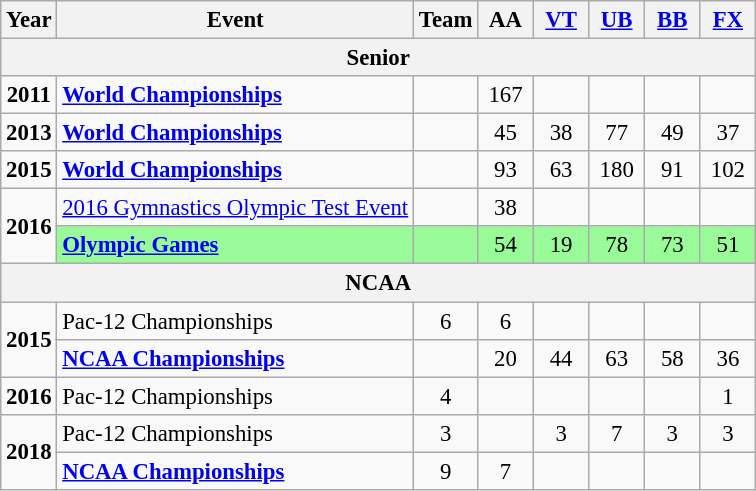<table class="wikitable" style="text-align:center; font-size:95%;">
<tr>
<th align=center>Year</th>
<th align=center>Event</th>
<th style="width:30px;">Team</th>
<th style="width:30px;">AA</th>
<th style="width:30px;"><a href='#'>VT</a></th>
<th style="width:30px;"><a href='#'>UB</a></th>
<th style="width:30px;"><a href='#'>BB</a></th>
<th style="width:30px;"><a href='#'>FX</a></th>
</tr>
<tr>
<th colspan="8">Senior</th>
</tr>
<tr>
<td><strong>2011</strong></td>
<td align="left"><strong><a href='#'>World Championships</a></strong></td>
<td></td>
<td>167</td>
<td></td>
<td></td>
<td></td>
<td></td>
</tr>
<tr>
<td><strong>2013</strong></td>
<td align="left"><strong><a href='#'>World Championships</a></strong></td>
<td></td>
<td>45</td>
<td>38</td>
<td>77</td>
<td>49</td>
<td>37</td>
</tr>
<tr>
<td><strong>2015</strong></td>
<td align="left"><strong><a href='#'>World Championships</a></strong></td>
<td></td>
<td>93</td>
<td>63</td>
<td>180</td>
<td>91</td>
<td>102</td>
</tr>
<tr>
<td rowspan="2"><strong>2016</strong></td>
<td align="left"><a href='#'>2016 Gymnastics Olympic Test Event</a></td>
<td></td>
<td>38</td>
<td></td>
<td></td>
<td></td>
<td></td>
</tr>
<tr bgcolor="98FB98">
<td align="left"><strong><a href='#'>Olympic Games</a></strong></td>
<td></td>
<td>54</td>
<td>19</td>
<td>78</td>
<td>73</td>
<td>51</td>
</tr>
<tr>
<th colspan="8">NCAA</th>
</tr>
<tr>
<td rowspan="2"><strong>2015</strong></td>
<td align="left">Pac-12 Championships</td>
<td>6</td>
<td>6</td>
<td></td>
<td></td>
<td></td>
</tr>
<tr>
<td align="left"><strong><a href='#'>NCAA Championships</a></strong></td>
<td></td>
<td>20</td>
<td>44</td>
<td>63</td>
<td>58</td>
<td>36</td>
</tr>
<tr>
<td><strong>2016</strong></td>
<td align="left">Pac-12 Championships</td>
<td>4</td>
<td></td>
<td></td>
<td></td>
<td></td>
<td>1</td>
</tr>
<tr>
<td rowspan="2"><strong>2018</strong></td>
<td align="left">Pac-12 Championships</td>
<td>3</td>
<td></td>
<td>3</td>
<td>7</td>
<td>3</td>
<td>3</td>
</tr>
<tr>
<td align="left"><strong><a href='#'>NCAA Championships</a></strong></td>
<td>9</td>
<td>7</td>
<td></td>
<td></td>
<td></td>
<td></td>
</tr>
</table>
